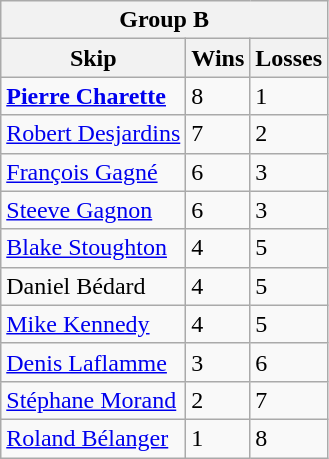<table class="wikitable">
<tr>
<th colspan=3>Group B</th>
</tr>
<tr>
<th>Skip</th>
<th>Wins</th>
<th>Losses</th>
</tr>
<tr>
<td><strong><a href='#'>Pierre Charette</a></strong></td>
<td>8</td>
<td>1</td>
</tr>
<tr>
<td><a href='#'>Robert Desjardins</a></td>
<td>7</td>
<td>2</td>
</tr>
<tr>
<td><a href='#'>François Gagné</a></td>
<td>6</td>
<td>3</td>
</tr>
<tr>
<td><a href='#'>Steeve Gagnon</a></td>
<td>6</td>
<td>3</td>
</tr>
<tr>
<td><a href='#'>Blake Stoughton</a></td>
<td>4</td>
<td>5</td>
</tr>
<tr>
<td>Daniel Bédard</td>
<td>4</td>
<td>5</td>
</tr>
<tr>
<td><a href='#'>Mike Kennedy</a></td>
<td>4</td>
<td>5</td>
</tr>
<tr>
<td><a href='#'>Denis Laflamme</a></td>
<td>3</td>
<td>6</td>
</tr>
<tr>
<td><a href='#'>Stéphane Morand</a></td>
<td>2</td>
<td>7</td>
</tr>
<tr>
<td><a href='#'>Roland Bélanger</a></td>
<td>1</td>
<td>8</td>
</tr>
</table>
